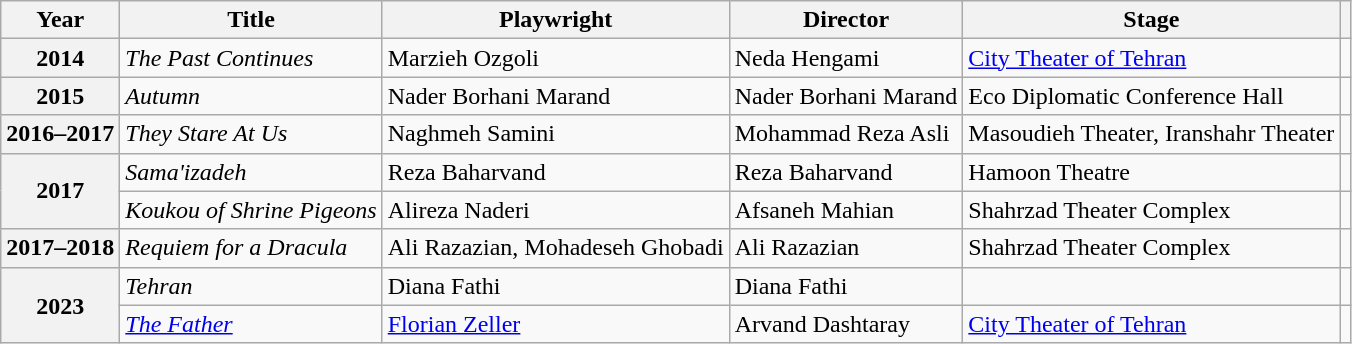<table class="wikitable plainrowheaders sortable"  style=font-size:100%>
<tr>
<th scope="col">Year</th>
<th scope="col">Title</th>
<th scope="col">Playwright</th>
<th scope="col">Director</th>
<th scope="col">Stage</th>
<th scope="col" class="unsortable"></th>
</tr>
<tr>
<th scope=row>2014</th>
<td><em>The Past Continues</em></td>
<td>Marzieh Ozgoli</td>
<td>Neda Hengami</td>
<td><a href='#'>City Theater of Tehran</a></td>
<td></td>
</tr>
<tr>
<th scope=row>2015</th>
<td><em>Autumn</em></td>
<td>Nader Borhani Marand</td>
<td>Nader Borhani Marand</td>
<td>Eco Diplomatic Conference Hall</td>
<td></td>
</tr>
<tr>
<th scope="row">2016–2017</th>
<td><em>They Stare At Us</em></td>
<td>Naghmeh Samini</td>
<td>Mohammad Reza Asli</td>
<td>Masoudieh Theater, Iranshahr Theater</td>
<td></td>
</tr>
<tr>
<th rowspan="2" scope="row">2017</th>
<td><em>Sama'izadeh</em></td>
<td>Reza Baharvand</td>
<td>Reza Baharvand</td>
<td>Hamoon Theatre</td>
<td></td>
</tr>
<tr>
<td><em>Koukou of Shrine Pigeons</em></td>
<td>Alireza Naderi</td>
<td>Afsaneh Mahian</td>
<td>Shahrzad Theater Complex</td>
<td></td>
</tr>
<tr>
<th scope="row">2017–2018</th>
<td><em>Requiem for a Dracula</em></td>
<td>Ali Razazian, Mohadeseh Ghobadi</td>
<td>Ali Razazian</td>
<td>Shahrzad Theater Complex</td>
<td></td>
</tr>
<tr>
<th rowspan="2" scope="row">2023</th>
<td><em>Tehran</em></td>
<td>Diana Fathi</td>
<td>Diana Fathi</td>
<td></td>
<td></td>
</tr>
<tr>
<td><em><a href='#'>The Father</a></em></td>
<td><a href='#'>Florian Zeller</a></td>
<td>Arvand Dashtaray</td>
<td><a href='#'>City Theater of Tehran</a></td>
<td></td>
</tr>
</table>
